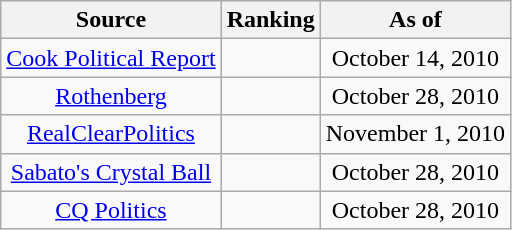<table class="wikitable" style="text-align:center">
<tr>
<th>Source</th>
<th>Ranking</th>
<th>As of</th>
</tr>
<tr>
<td><a href='#'>Cook Political Report</a></td>
<td></td>
<td>October 14, 2010</td>
</tr>
<tr>
<td><a href='#'>Rothenberg</a></td>
<td></td>
<td>October 28, 2010</td>
</tr>
<tr>
<td><a href='#'>RealClearPolitics</a></td>
<td></td>
<td>November 1, 2010</td>
</tr>
<tr>
<td><a href='#'>Sabato's Crystal Ball</a></td>
<td></td>
<td>October 28, 2010</td>
</tr>
<tr>
<td><a href='#'>CQ Politics</a></td>
<td></td>
<td>October 28, 2010</td>
</tr>
</table>
